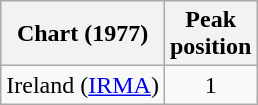<table class="wikitable">
<tr>
<th align="left">Chart (1977)</th>
<th style="text-align:center;">Peak<br>position</th>
</tr>
<tr>
<td align="left">Ireland (<a href='#'>IRMA</a>)</td>
<td style="text-align:center;">1</td>
</tr>
</table>
